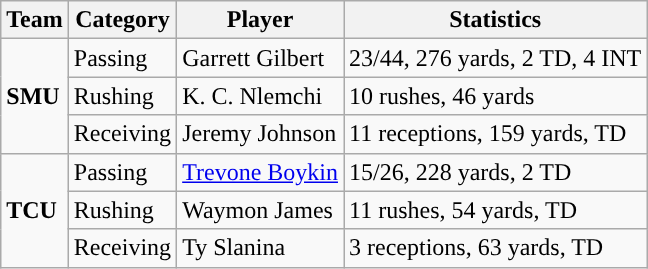<table class="wikitable" style="float: left;">
<tr>
<th>Team</th>
<th>Category</th>
<th>Player</th>
<th>Statistics</th>
</tr>
<tr>
<td rowspan=3><strong>SMU</strong></td>
<td>Passing</td>
<td>Garrett Gilbert</td>
<td>23/44, 276 yards, 2 TD, 4 INT</td>
</tr>
<tr>
<td>Rushing</td>
<td>K. C. Nlemchi</td>
<td>10 rushes, 46 yards</td>
</tr>
<tr>
<td>Receiving</td>
<td>Jeremy Johnson</td>
<td>11 receptions, 159 yards, TD</td>
</tr>
<tr>
<td rowspan=3><strong>TCU</strong></td>
<td>Passing</td>
<td><a href='#'>Trevone Boykin</a></td>
<td>15/26, 228 yards, 2 TD</td>
</tr>
<tr>
<td>Rushing</td>
<td>Waymon James</td>
<td>11 rushes, 54 yards, TD</td>
</tr>
<tr>
<td>Receiving</td>
<td>Ty Slanina</td>
<td>3 receptions, 63 yards, TD</td>
</tr>
</table>
